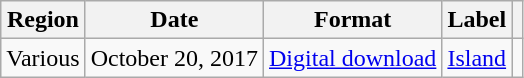<table class="wikitable plainrowheaders">
<tr>
<th scope="col">Region</th>
<th scope="col">Date</th>
<th scope="col">Format</th>
<th scope="col">Label</th>
<th scope="col"></th>
</tr>
<tr>
<td>Various</td>
<td>October 20, 2017</td>
<td rowspan="1"><a href='#'>Digital download</a></td>
<td rowspan="1"><a href='#'>Island</a></td>
<td></td>
</tr>
</table>
